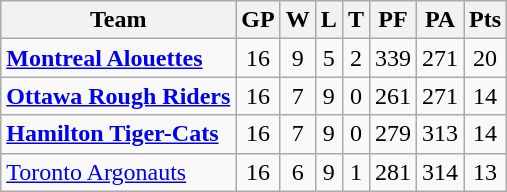<table class="wikitable" style="float:left; margin-right:1em">
<tr>
<th>Team</th>
<th>GP</th>
<th>W</th>
<th>L</th>
<th>T</th>
<th>PF</th>
<th>PA</th>
<th>Pts</th>
</tr>
<tr align="center">
<td align="left"><strong><a href='#'>Montreal Alouettes</a></strong></td>
<td>16</td>
<td>9</td>
<td>5</td>
<td>2</td>
<td>339</td>
<td>271</td>
<td>20</td>
</tr>
<tr align="center">
<td align="left"><strong><a href='#'>Ottawa Rough Riders</a></strong></td>
<td>16</td>
<td>7</td>
<td>9</td>
<td>0</td>
<td>261</td>
<td>271</td>
<td>14</td>
</tr>
<tr align="center">
<td align="left"><strong><a href='#'>Hamilton Tiger-Cats</a></strong></td>
<td>16</td>
<td>7</td>
<td>9</td>
<td>0</td>
<td>279</td>
<td>313</td>
<td>14</td>
</tr>
<tr align="center">
<td align="left"><a href='#'>Toronto Argonauts</a></td>
<td>16</td>
<td>6</td>
<td>9</td>
<td>1</td>
<td>281</td>
<td>314</td>
<td>13</td>
</tr>
</table>
